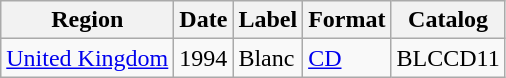<table class="wikitable">
<tr>
<th>Region</th>
<th>Date</th>
<th>Label</th>
<th>Format</th>
<th>Catalog</th>
</tr>
<tr>
<td><a href='#'>United Kingdom</a></td>
<td>1994</td>
<td>Blanc</td>
<td><a href='#'>CD</a></td>
<td>BLCCD11</td>
</tr>
</table>
